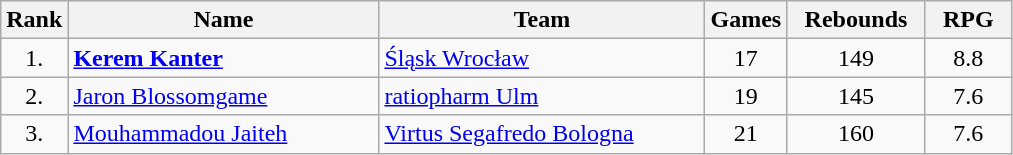<table class="wikitable" style="text-align: center;">
<tr>
<th>Rank</th>
<th style="width:200px">Name</th>
<th style="width:210px">Team</th>
<th>Games</th>
<th style="width:85px">Rebounds</th>
<th style="width:50px">RPG</th>
</tr>
<tr>
<td>1.</td>
<td style="text-align:left;"> <strong><a href='#'>Kerem Kanter</a></strong></td>
<td style="text-align:left;"> <a href='#'>Śląsk Wrocław</a></td>
<td>17</td>
<td>149</td>
<td>8.8</td>
</tr>
<tr>
<td>2.</td>
<td style="text-align:left;"> <a href='#'>Jaron Blossomgame</a></td>
<td style="text-align:left;"> <a href='#'>ratiopharm Ulm</a></td>
<td>19</td>
<td>145</td>
<td>7.6</td>
</tr>
<tr>
<td>3.</td>
<td style="text-align:left;"> <a href='#'>Mouhammadou Jaiteh</a></td>
<td style="text-align:left;"> <a href='#'>Virtus Segafredo Bologna</a></td>
<td>21</td>
<td>160</td>
<td>7.6</td>
</tr>
</table>
